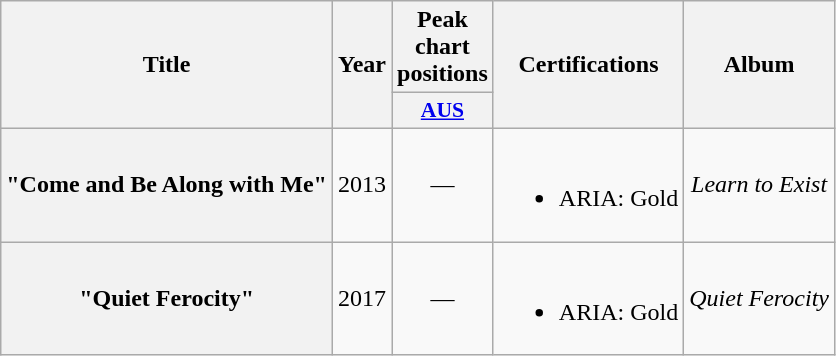<table class="wikitable plainrowheaders" style="text-align:center;">
<tr>
<th scope="col" rowspan="2">Title</th>
<th scope="col" rowspan="2">Year</th>
<th scope="col" colspan="1">Peak chart positions</th>
<th scope="col" rowspan="2">Certifications</th>
<th scope="col" rowspan="2">Album</th>
</tr>
<tr>
<th scope="col" style="width:3em;font-size:90%;"><a href='#'>AUS</a></th>
</tr>
<tr>
<th scope="row">"Come and Be Along with Me"</th>
<td>2013</td>
<td>—</td>
<td><br><ul><li>ARIA: Gold</li></ul></td>
<td><em>Learn to Exist</em></td>
</tr>
<tr>
<th scope="row">"Quiet Ferocity"</th>
<td>2017</td>
<td>—</td>
<td><br><ul><li>ARIA: Gold</li></ul></td>
<td><em>Quiet Ferocity</em></td>
</tr>
</table>
